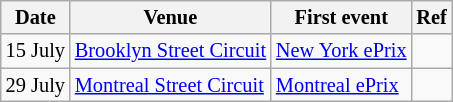<table class="wikitable" style="font-size: 85%">
<tr>
<th>Date</th>
<th>Venue</th>
<th>First event</th>
<th>Ref</th>
</tr>
<tr>
<td>15 July</td>
<td><a href='#'>Brooklyn Street Circuit</a></td>
<td><a href='#'>New York ePrix</a></td>
<td></td>
</tr>
<tr>
<td>29 July</td>
<td><a href='#'>Montreal Street Circuit</a></td>
<td><a href='#'>Montreal ePrix</a></td>
<td></td>
</tr>
</table>
